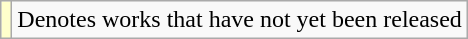<table class="wikitable">
<tr>
<td style="background:#FFFFCC;"></td>
<td>Denotes works that have not yet been released</td>
</tr>
</table>
